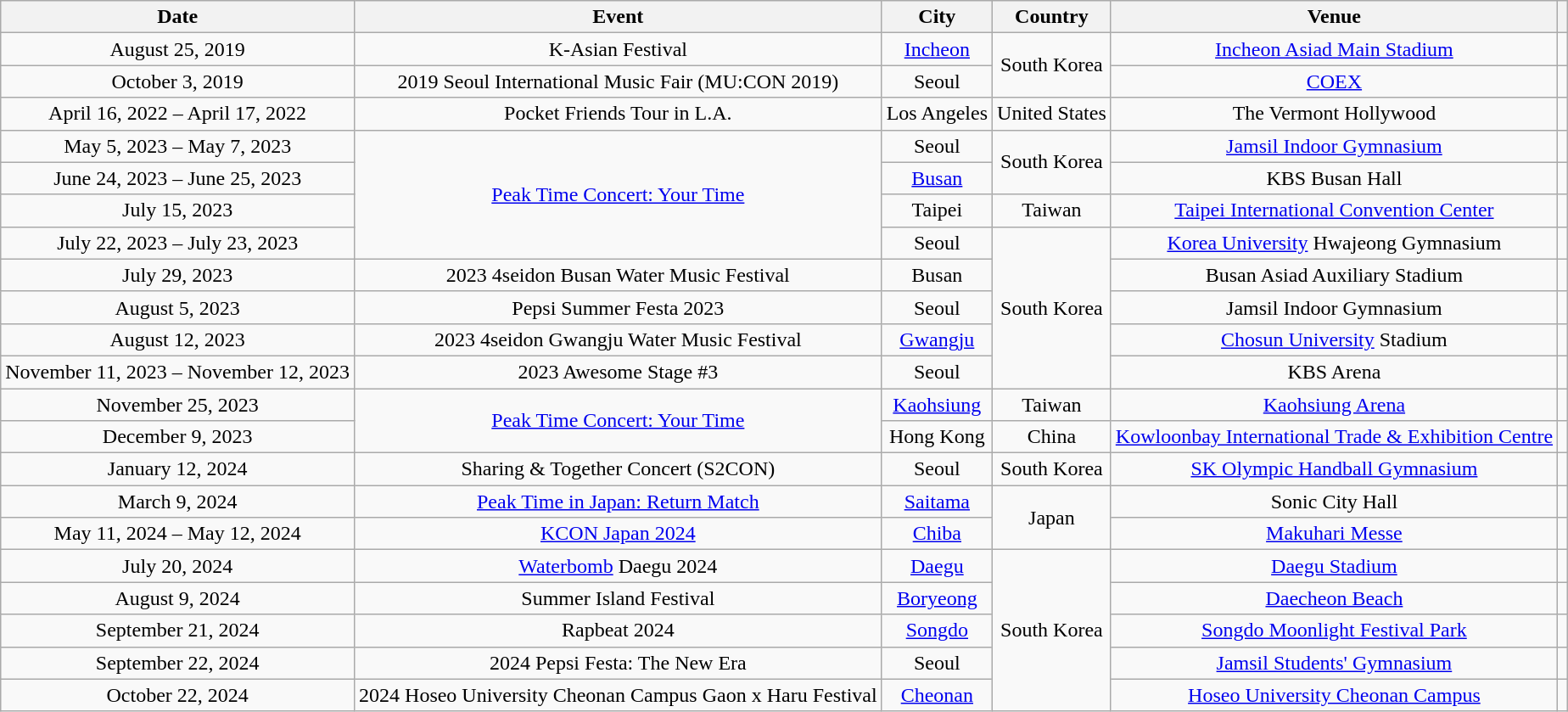<table class="wikitable" style="text-align:center">
<tr>
<th>Date</th>
<th>Event</th>
<th>City</th>
<th>Country</th>
<th>Venue</th>
<th></th>
</tr>
<tr>
<td>August 25, 2019</td>
<td>K-Asian Festival</td>
<td><a href='#'>Incheon</a></td>
<td rowspan="2">South Korea</td>
<td><a href='#'>Incheon Asiad Main Stadium</a></td>
<td></td>
</tr>
<tr>
<td>October 3, 2019</td>
<td>2019 Seoul International Music Fair (MU:CON 2019)</td>
<td>Seoul</td>
<td><a href='#'>COEX</a></td>
<td></td>
</tr>
<tr>
<td>April 16, 2022 – April 17, 2022</td>
<td>Pocket Friends Tour in L.A.</td>
<td>Los Angeles</td>
<td>United States</td>
<td>The Vermont Hollywood</td>
<td></td>
</tr>
<tr>
<td>May 5, 2023 – May 7, 2023</td>
<td rowspan="4"><a href='#'>Peak Time Concert: Your Time</a></td>
<td>Seoul</td>
<td rowspan="2">South Korea</td>
<td><a href='#'>Jamsil Indoor Gymnasium</a></td>
<td></td>
</tr>
<tr>
<td>June 24, 2023 – June 25, 2023</td>
<td><a href='#'>Busan</a></td>
<td>KBS Busan Hall</td>
<td></td>
</tr>
<tr>
<td>July 15, 2023</td>
<td>Taipei</td>
<td>Taiwan</td>
<td><a href='#'>Taipei International Convention Center</a></td>
<td></td>
</tr>
<tr>
<td>July 22, 2023 – July 23, 2023</td>
<td>Seoul</td>
<td rowspan="5">South Korea</td>
<td><a href='#'>Korea University</a> Hwajeong Gymnasium</td>
<td></td>
</tr>
<tr>
<td>July 29, 2023</td>
<td>2023 4seidon Busan Water Music Festival</td>
<td>Busan</td>
<td>Busan Asiad Auxiliary Stadium</td>
<td></td>
</tr>
<tr>
<td>August 5, 2023</td>
<td>Pepsi Summer Festa 2023</td>
<td>Seoul</td>
<td>Jamsil Indoor Gymnasium</td>
<td></td>
</tr>
<tr>
<td>August 12, 2023</td>
<td>2023 4seidon Gwangju Water Music Festival</td>
<td><a href='#'>Gwangju</a></td>
<td><a href='#'>Chosun University</a> Stadium</td>
<td></td>
</tr>
<tr>
<td>November 11, 2023 – November 12, 2023</td>
<td>2023 Awesome Stage #3</td>
<td>Seoul</td>
<td>KBS Arena</td>
<td></td>
</tr>
<tr>
<td>November 25, 2023</td>
<td rowspan="2"><a href='#'>Peak Time Concert: Your Time</a></td>
<td><a href='#'>Kaohsiung</a></td>
<td>Taiwan</td>
<td><a href='#'>Kaohsiung Arena</a></td>
<td></td>
</tr>
<tr>
<td>December 9, 2023</td>
<td>Hong Kong</td>
<td>China</td>
<td><a href='#'>Kowloonbay International Trade & Exhibition Centre</a></td>
<td></td>
</tr>
<tr>
<td>January 12, 2024</td>
<td>Sharing & Together Concert (S2CON)</td>
<td>Seoul</td>
<td>South Korea</td>
<td><a href='#'>SK Olympic Handball Gymnasium</a></td>
<td></td>
</tr>
<tr>
<td>March 9, 2024</td>
<td><a href='#'>Peak Time in Japan: Return Match</a></td>
<td><a href='#'>Saitama</a></td>
<td rowspan="2">Japan</td>
<td>Sonic City Hall</td>
<td></td>
</tr>
<tr>
<td>May 11, 2024 – May 12, 2024</td>
<td><a href='#'>KCON Japan 2024</a></td>
<td><a href='#'>Chiba</a></td>
<td><a href='#'>Makuhari Messe</a></td>
<td></td>
</tr>
<tr>
<td>July 20, 2024</td>
<td><a href='#'>Waterbomb</a> Daegu 2024</td>
<td><a href='#'>Daegu</a></td>
<td rowspan="5">South Korea</td>
<td><a href='#'>Daegu Stadium</a></td>
<td></td>
</tr>
<tr>
<td>August 9, 2024</td>
<td>Summer Island Festival</td>
<td><a href='#'>Boryeong</a></td>
<td><a href='#'>Daecheon Beach</a></td>
<td></td>
</tr>
<tr>
<td>September 21, 2024</td>
<td>Rapbeat 2024</td>
<td><a href='#'>Songdo</a></td>
<td><a href='#'>Songdo Moonlight Festival Park</a></td>
<td></td>
</tr>
<tr>
<td>September 22, 2024</td>
<td>2024 Pepsi Festa: The New Era</td>
<td>Seoul</td>
<td><a href='#'>Jamsil Students' Gymnasium</a></td>
<td></td>
</tr>
<tr>
<td>October 22, 2024</td>
<td>2024 Hoseo University Cheonan Campus Gaon x Haru Festival</td>
<td><a href='#'>Cheonan</a></td>
<td><a href='#'>Hoseo University Cheonan Campus</a></td>
<td></td>
</tr>
</table>
